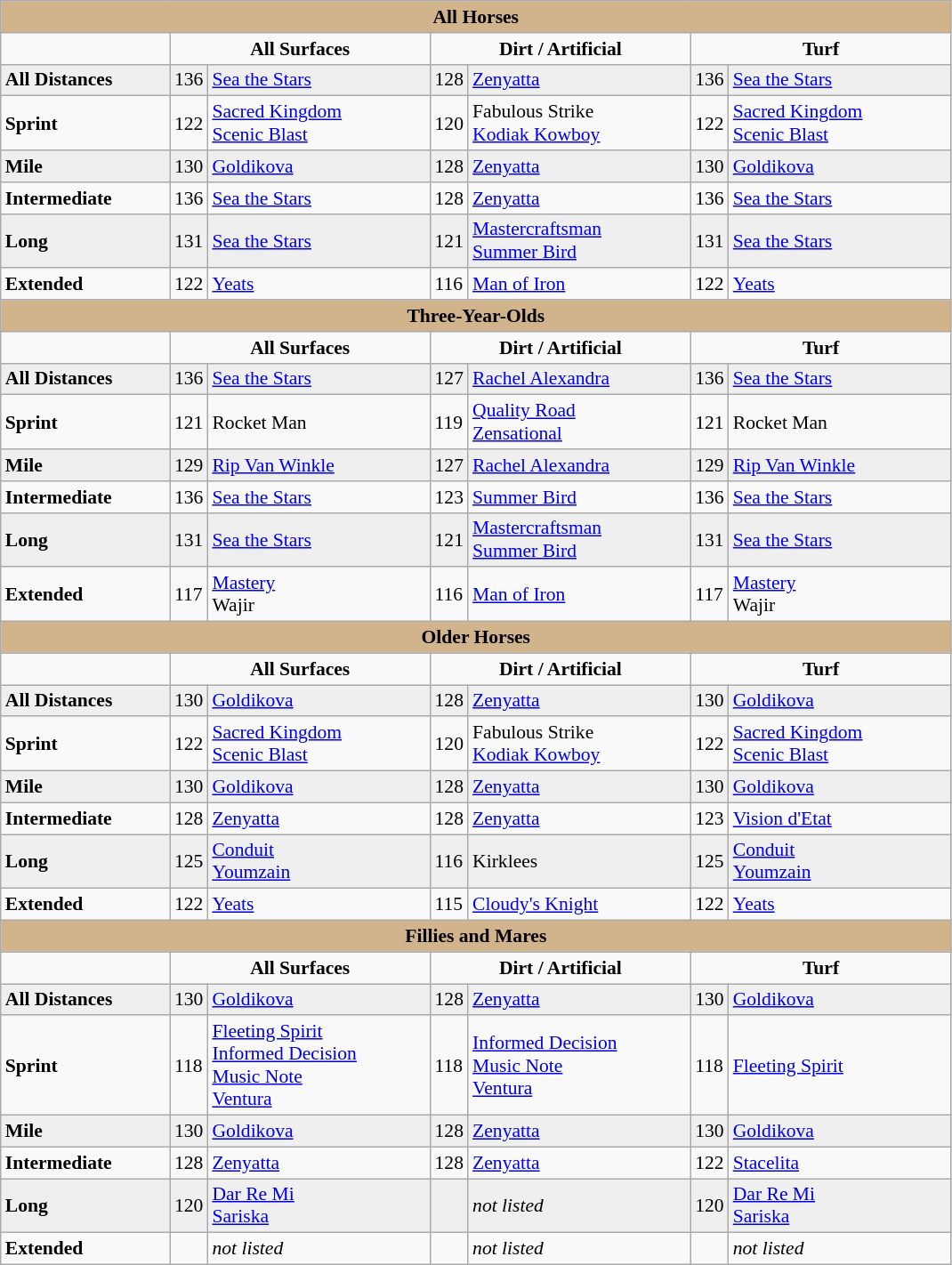<table class="wikitable" style="font-size:90%">
<tr align=center>
<td bgcolor=#D2B48C colspan=7><strong>All Horses</strong></td>
</tr>
<tr align=center>
<td></td>
<td colspan=2><strong>All Surfaces</strong></td>
<td colspan=2><strong>Dirt / Artificial</strong></td>
<td colspan=2><strong>Turf</strong></td>
</tr>
<tr bgcolor=#EFEFEF>
<td width="120px"><strong>All Distances</strong></td>
<td>136</td>
<td width="160px"><a href='#'>Sea the Stars</a></td>
<td>128</td>
<td width="160px"><a href='#'>Zenyatta</a></td>
<td>136</td>
<td width="160px"><a href='#'>Sea the Stars</a></td>
</tr>
<tr>
<td><strong>Sprint</strong></td>
<td>122</td>
<td><a href='#'>Sacred Kingdom</a><br><a href='#'>Scenic Blast</a></td>
<td>120</td>
<td>Fabulous Strike<br><a href='#'>Kodiak Kowboy</a></td>
<td>122</td>
<td><a href='#'>Sacred Kingdom</a><br><a href='#'>Scenic Blast</a></td>
</tr>
<tr bgcolor=#EFEFEF>
<td><strong>Mile</strong></td>
<td>130</td>
<td><a href='#'>Goldikova</a></td>
<td>128</td>
<td><a href='#'>Zenyatta</a></td>
<td>130</td>
<td><a href='#'>Goldikova</a></td>
</tr>
<tr>
<td><strong>Intermediate</strong></td>
<td>136</td>
<td><a href='#'>Sea the Stars</a></td>
<td>128</td>
<td><a href='#'>Zenyatta</a></td>
<td>136</td>
<td><a href='#'>Sea the Stars</a></td>
</tr>
<tr bgcolor=#EFEFEF>
<td><strong>Long</strong></td>
<td>131</td>
<td><a href='#'>Sea the Stars</a></td>
<td>121</td>
<td><a href='#'>Mastercraftsman</a><br><a href='#'>Summer Bird</a></td>
<td>131</td>
<td><a href='#'>Sea the Stars</a></td>
</tr>
<tr>
<td><strong>Extended</strong></td>
<td>122</td>
<td><a href='#'>Yeats</a></td>
<td>116</td>
<td><a href='#'>Man of Iron</a></td>
<td>122</td>
<td><a href='#'>Yeats</a></td>
</tr>
<tr align=center>
<td bgcolor=#D2B48C colspan=7><strong>Three-Year-Olds</strong></td>
</tr>
<tr align=center>
<td></td>
<td colspan=2><strong>All Surfaces</strong></td>
<td colspan=2><strong>Dirt / Artificial</strong></td>
<td colspan=2><strong>Turf</strong></td>
</tr>
<tr bgcolor=#EFEFEF>
<td><strong>All Distances</strong></td>
<td>136</td>
<td><a href='#'>Sea the Stars</a></td>
<td>127</td>
<td><a href='#'>Rachel Alexandra</a></td>
<td>136</td>
<td><a href='#'>Sea the Stars</a></td>
</tr>
<tr>
<td><strong>Sprint</strong></td>
<td>121</td>
<td>Rocket Man</td>
<td>119</td>
<td><a href='#'>Quality Road</a><br><a href='#'>Zensational</a></td>
<td>121</td>
<td>Rocket Man</td>
</tr>
<tr bgcolor=#EFEFEF>
<td><strong>Mile</strong></td>
<td>129</td>
<td><a href='#'>Rip Van Winkle</a></td>
<td>127</td>
<td><a href='#'>Rachel Alexandra</a></td>
<td>129</td>
<td><a href='#'>Rip Van Winkle</a></td>
</tr>
<tr>
<td><strong>Intermediate</strong></td>
<td>136</td>
<td><a href='#'>Sea the Stars</a></td>
<td>123</td>
<td><a href='#'>Summer Bird</a></td>
<td>136</td>
<td><a href='#'>Sea the Stars</a></td>
</tr>
<tr bgcolor=#EFEFEF>
<td><strong>Long</strong></td>
<td>131</td>
<td><a href='#'>Sea the Stars</a></td>
<td>121</td>
<td><a href='#'>Mastercraftsman</a><br><a href='#'>Summer Bird</a></td>
<td>131</td>
<td><a href='#'>Sea the Stars</a></td>
</tr>
<tr>
<td><strong>Extended</strong></td>
<td>117</td>
<td><a href='#'>Mastery</a><br>Wajir</td>
<td>116</td>
<td><a href='#'>Man of Iron</a></td>
<td>117</td>
<td><a href='#'>Mastery</a><br>Wajir</td>
</tr>
<tr align=center>
<td bgcolor=#D2B48C colspan=7><strong>Older Horses</strong></td>
</tr>
<tr align=center>
<td></td>
<td colspan=2><strong>All Surfaces</strong></td>
<td colspan=2><strong>Dirt / Artificial</strong></td>
<td colspan=2><strong>Turf</strong></td>
</tr>
<tr bgcolor=#EFEFEF>
<td><strong>All Distances</strong></td>
<td>130</td>
<td><a href='#'>Goldikova</a></td>
<td>128</td>
<td><a href='#'>Zenyatta</a></td>
<td>130</td>
<td><a href='#'>Goldikova</a></td>
</tr>
<tr>
<td><strong>Sprint</strong></td>
<td>122</td>
<td><a href='#'>Sacred Kingdom</a><br><a href='#'>Scenic Blast</a></td>
<td>120</td>
<td>Fabulous Strike<br><a href='#'>Kodiak Kowboy</a></td>
<td>122</td>
<td><a href='#'>Sacred Kingdom</a><br><a href='#'>Scenic Blast</a></td>
</tr>
<tr bgcolor=#EFEFEF>
<td><strong>Mile</strong></td>
<td>130</td>
<td><a href='#'>Goldikova</a></td>
<td>128</td>
<td><a href='#'>Zenyatta</a></td>
<td>130</td>
<td><a href='#'>Goldikova</a></td>
</tr>
<tr>
<td><strong>Intermediate</strong></td>
<td>128</td>
<td><a href='#'>Zenyatta</a></td>
<td>128</td>
<td><a href='#'>Zenyatta</a></td>
<td>123</td>
<td><a href='#'>Vision d'Etat</a></td>
</tr>
<tr bgcolor=#EFEFEF>
<td><strong>Long</strong></td>
<td>125</td>
<td><a href='#'>Conduit</a><br><a href='#'>Youmzain</a></td>
<td>116</td>
<td>Kirklees</td>
<td>125</td>
<td><a href='#'>Conduit</a><br><a href='#'>Youmzain</a></td>
</tr>
<tr>
<td><strong>Extended</strong></td>
<td>122</td>
<td><a href='#'>Yeats</a></td>
<td>115</td>
<td><a href='#'>Cloudy's Knight</a></td>
<td>122</td>
<td><a href='#'>Yeats</a></td>
</tr>
<tr align=center>
<td bgcolor=#D2B48C colspan=7><strong>Fillies and Mares</strong></td>
</tr>
<tr align=center>
<td></td>
<td colspan=2><strong>All Surfaces</strong></td>
<td colspan=2><strong>Dirt / Artificial</strong></td>
<td colspan=2><strong>Turf</strong></td>
</tr>
<tr bgcolor=#EFEFEF>
<td><strong>All Distances</strong></td>
<td>130</td>
<td><a href='#'>Goldikova</a></td>
<td>128</td>
<td><a href='#'>Zenyatta</a></td>
<td>130</td>
<td><a href='#'>Goldikova</a></td>
</tr>
<tr>
<td><strong>Sprint</strong></td>
<td>118</td>
<td><a href='#'>Fleeting Spirit</a><br><a href='#'>Informed Decision</a><br><a href='#'>Music Note</a><br><a href='#'>Ventura</a></td>
<td>118</td>
<td><a href='#'>Informed Decision</a><br><a href='#'>Music Note</a><br><a href='#'>Ventura</a></td>
<td>118</td>
<td><a href='#'>Fleeting Spirit</a></td>
</tr>
<tr bgcolor=#EFEFEF>
<td><strong>Mile</strong></td>
<td>130</td>
<td><a href='#'>Goldikova</a></td>
<td>128</td>
<td><a href='#'>Zenyatta</a></td>
<td>130</td>
<td><a href='#'>Goldikova</a></td>
</tr>
<tr>
<td><strong>Intermediate</strong></td>
<td>128</td>
<td><a href='#'>Zenyatta</a></td>
<td>128</td>
<td><a href='#'>Zenyatta</a></td>
<td>122</td>
<td><a href='#'>Stacelita</a></td>
</tr>
<tr bgcolor=#EFEFEF>
<td><strong>Long</strong></td>
<td>120</td>
<td><a href='#'>Dar Re Mi</a><br><a href='#'>Sariska</a></td>
<td></td>
<td><em>not listed</em></td>
<td>120</td>
<td><a href='#'>Dar Re Mi</a><br><a href='#'>Sariska</a></td>
</tr>
<tr>
<td><strong>Extended</strong></td>
<td></td>
<td><em>not listed</em></td>
<td></td>
<td><em>not listed</em></td>
<td></td>
<td><em>not listed</em></td>
</tr>
</table>
